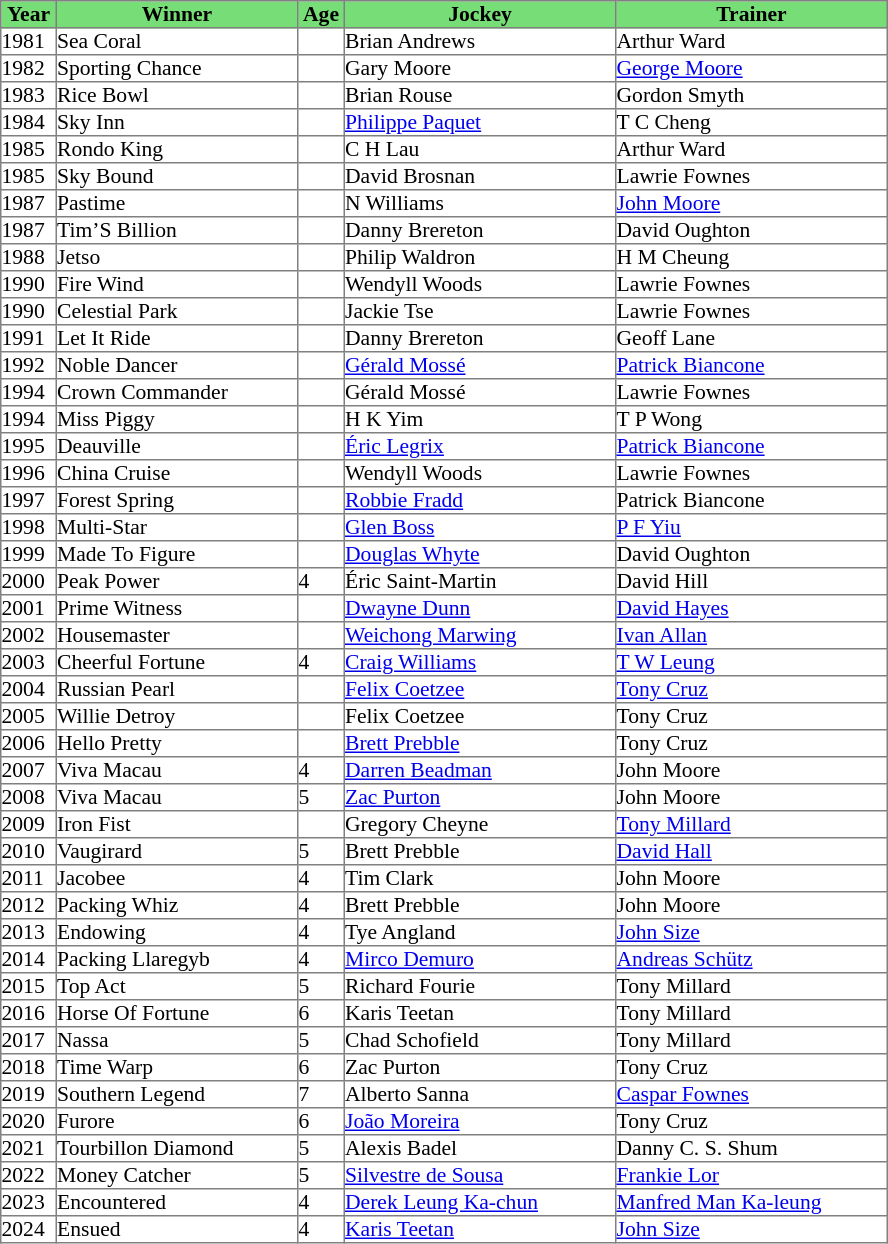<table class = "sortable" | border="1" cellpadding="0" style="border-collapse: collapse; font-size:90%">
<tr bgcolor="#77dd77" align="center">
<td style="width:36px"><strong>Year</strong></td>
<td style="width:160px"><strong>Winner</strong></td>
<td style="width:30px"><strong>Age</strong></td>
<td style="width:180px"><strong>Jockey</strong></td>
<td style="width:180px"><strong>Trainer</strong></td>
</tr>
<tr>
<td>1981</td>
<td>Sea Coral</td>
<td></td>
<td>Brian Andrews</td>
<td>Arthur Ward</td>
</tr>
<tr>
<td>1982</td>
<td>Sporting Chance</td>
<td></td>
<td>Gary Moore</td>
<td><a href='#'>George Moore</a></td>
</tr>
<tr>
<td>1983</td>
<td>Rice Bowl</td>
<td></td>
<td>Brian Rouse</td>
<td>Gordon Smyth</td>
</tr>
<tr>
<td>1984</td>
<td>Sky Inn</td>
<td></td>
<td><a href='#'>Philippe Paquet</a></td>
<td>T C Cheng</td>
</tr>
<tr>
<td>1985</td>
<td>Rondo King</td>
<td></td>
<td>C H Lau</td>
<td>Arthur Ward</td>
</tr>
<tr>
<td>1985</td>
<td>Sky Bound</td>
<td></td>
<td>David Brosnan</td>
<td>Lawrie Fownes</td>
</tr>
<tr>
<td>1987</td>
<td>Pastime</td>
<td></td>
<td>N Williams</td>
<td><a href='#'>John Moore</a></td>
</tr>
<tr>
<td>1987</td>
<td>Tim’S Billion</td>
<td></td>
<td>Danny Brereton</td>
<td>David Oughton</td>
</tr>
<tr>
<td>1988</td>
<td>Jetso</td>
<td></td>
<td>Philip Waldron</td>
<td>H M Cheung</td>
</tr>
<tr>
<td>1990</td>
<td>Fire Wind</td>
<td></td>
<td>Wendyll Woods</td>
<td>Lawrie Fownes</td>
</tr>
<tr>
<td>1990</td>
<td>Celestial Park</td>
<td></td>
<td>Jackie Tse</td>
<td>Lawrie Fownes</td>
</tr>
<tr>
<td>1991</td>
<td>Let It Ride</td>
<td></td>
<td>Danny Brereton</td>
<td>Geoff Lane</td>
</tr>
<tr>
<td>1992</td>
<td>Noble Dancer</td>
<td></td>
<td><a href='#'>Gérald Mossé</a></td>
<td><a href='#'>Patrick Biancone</a></td>
</tr>
<tr>
<td>1994</td>
<td>Crown Commander</td>
<td></td>
<td>Gérald Mossé</td>
<td>Lawrie Fownes</td>
</tr>
<tr>
<td>1994</td>
<td>Miss Piggy</td>
<td></td>
<td>H K Yim</td>
<td>T P Wong</td>
</tr>
<tr>
<td>1995</td>
<td>Deauville</td>
<td></td>
<td><a href='#'>Éric Legrix</a></td>
<td><a href='#'>Patrick Biancone</a></td>
</tr>
<tr>
<td>1996</td>
<td>China Cruise</td>
<td></td>
<td>Wendyll Woods</td>
<td>Lawrie Fownes</td>
</tr>
<tr>
<td>1997</td>
<td>Forest Spring</td>
<td></td>
<td><a href='#'>Robbie Fradd</a></td>
<td>Patrick Biancone</td>
</tr>
<tr>
<td>1998</td>
<td>Multi-Star</td>
<td></td>
<td><a href='#'>Glen Boss</a></td>
<td><a href='#'>P F Yiu</a></td>
</tr>
<tr>
<td>1999</td>
<td>Made To Figure</td>
<td></td>
<td><a href='#'>Douglas Whyte</a></td>
<td>David Oughton</td>
</tr>
<tr>
<td>2000</td>
<td>Peak Power</td>
<td>4</td>
<td>Éric Saint-Martin</td>
<td>David Hill</td>
</tr>
<tr>
<td>2001</td>
<td>Prime Witness</td>
<td></td>
<td><a href='#'>Dwayne Dunn</a></td>
<td><a href='#'>David Hayes</a></td>
</tr>
<tr>
<td>2002</td>
<td>Housemaster</td>
<td></td>
<td><a href='#'>Weichong Marwing</a></td>
<td><a href='#'>Ivan Allan</a></td>
</tr>
<tr>
<td>2003</td>
<td>Cheerful Fortune</td>
<td>4</td>
<td><a href='#'>Craig Williams</a></td>
<td><a href='#'>T W Leung</a></td>
</tr>
<tr>
<td>2004</td>
<td>Russian Pearl</td>
<td></td>
<td><a href='#'>Felix Coetzee</a></td>
<td><a href='#'>Tony Cruz</a></td>
</tr>
<tr>
<td>2005</td>
<td>Willie Detroy</td>
<td></td>
<td>Felix Coetzee</td>
<td>Tony Cruz</td>
</tr>
<tr>
<td>2006</td>
<td>Hello Pretty</td>
<td></td>
<td><a href='#'>Brett Prebble</a></td>
<td>Tony Cruz</td>
</tr>
<tr>
<td>2007</td>
<td>Viva Macau</td>
<td>4</td>
<td><a href='#'>Darren Beadman</a></td>
<td>John Moore</td>
</tr>
<tr>
<td>2008</td>
<td>Viva Macau</td>
<td>5</td>
<td><a href='#'>Zac Purton</a></td>
<td>John Moore</td>
</tr>
<tr>
<td>2009</td>
<td>Iron Fist</td>
<td></td>
<td>Gregory Cheyne</td>
<td><a href='#'>Tony Millard</a></td>
</tr>
<tr>
<td>2010</td>
<td>Vaugirard</td>
<td>5</td>
<td>Brett Prebble</td>
<td><a href='#'>David Hall</a></td>
</tr>
<tr>
<td>2011</td>
<td>Jacobee</td>
<td>4</td>
<td>Tim Clark</td>
<td>John Moore</td>
</tr>
<tr>
<td>2012</td>
<td>Packing Whiz</td>
<td>4</td>
<td>Brett Prebble</td>
<td>John Moore</td>
</tr>
<tr>
<td>2013</td>
<td>Endowing</td>
<td>4</td>
<td>Tye Angland</td>
<td><a href='#'>John Size</a></td>
</tr>
<tr>
<td>2014</td>
<td>Packing Llaregyb</td>
<td>4</td>
<td><a href='#'>Mirco Demuro</a></td>
<td><a href='#'>Andreas Schütz</a></td>
</tr>
<tr>
<td>2015</td>
<td>Top Act</td>
<td>5</td>
<td>Richard Fourie</td>
<td>Tony Millard</td>
</tr>
<tr>
<td>2016</td>
<td>Horse Of Fortune</td>
<td>6</td>
<td>Karis Teetan</td>
<td>Tony Millard</td>
</tr>
<tr>
<td>2017</td>
<td>Nassa</td>
<td>5</td>
<td>Chad Schofield</td>
<td>Tony Millard</td>
</tr>
<tr>
<td>2018</td>
<td>Time Warp</td>
<td>6</td>
<td>Zac Purton</td>
<td>Tony Cruz</td>
</tr>
<tr>
<td>2019</td>
<td>Southern Legend</td>
<td>7</td>
<td>Alberto Sanna</td>
<td><a href='#'>Caspar Fownes</a></td>
</tr>
<tr>
<td>2020</td>
<td>Furore</td>
<td>6</td>
<td><a href='#'>João Moreira</a></td>
<td>Tony Cruz</td>
</tr>
<tr>
<td>2021</td>
<td>Tourbillon Diamond</td>
<td>5</td>
<td>Alexis Badel</td>
<td>Danny C. S. Shum</td>
</tr>
<tr>
<td>2022</td>
<td>Money Catcher</td>
<td>5</td>
<td><a href='#'>Silvestre de Sousa</a></td>
<td><a href='#'>Frankie Lor</a></td>
</tr>
<tr>
<td>2023</td>
<td>Encountered</td>
<td>4</td>
<td><a href='#'>Derek Leung Ka-chun</a></td>
<td><a href='#'>Manfred Man Ka-leung</a></td>
</tr>
<tr>
<td>2024</td>
<td>Ensued</td>
<td>4</td>
<td><a href='#'>Karis Teetan</a></td>
<td><a href='#'>John Size</a></td>
</tr>
</table>
